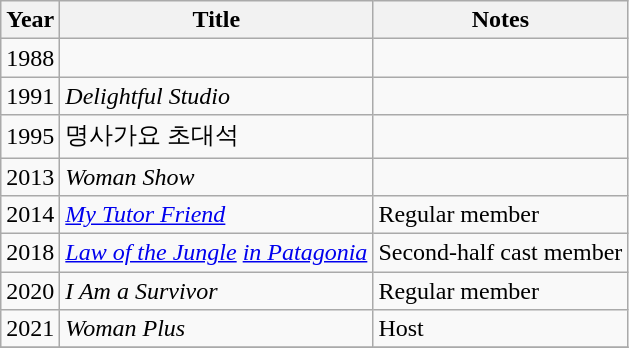<table class="wikitable sortable">
<tr>
<th>Year</th>
<th>Title</th>
<th class="unsortable">Notes</th>
</tr>
<tr>
<td>1988</td>
<td><em></em></td>
<td></td>
</tr>
<tr>
<td>1991</td>
<td><em>Delightful Studio</em></td>
<td></td>
</tr>
<tr>
<td>1995</td>
<td>명사가요 초대석</td>
<td></td>
</tr>
<tr>
<td>2013</td>
<td><em>Woman Show</em></td>
<td></td>
</tr>
<tr>
<td>2014</td>
<td><em><a href='#'>My Tutor Friend</a></em></td>
<td>Regular member</td>
</tr>
<tr>
<td>2018</td>
<td><em><a href='#'>Law of the Jungle</a> <a href='#'>in Patagonia</a></em></td>
<td>Second-half cast member</td>
</tr>
<tr>
<td>2020</td>
<td><em>I Am a Survivor</em></td>
<td>Regular member</td>
</tr>
<tr>
<td>2021</td>
<td><em>Woman Plus</em></td>
<td>Host </td>
</tr>
<tr>
</tr>
</table>
